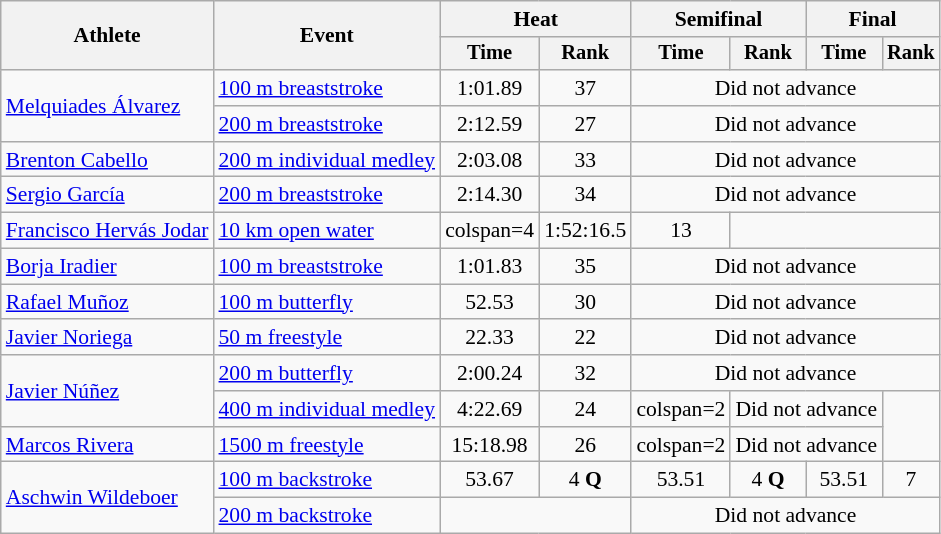<table class=wikitable style="font-size:90%">
<tr>
<th rowspan="2">Athlete</th>
<th rowspan="2">Event</th>
<th colspan="2">Heat</th>
<th colspan="2">Semifinal</th>
<th colspan="2">Final</th>
</tr>
<tr style="font-size:95%">
<th>Time</th>
<th>Rank</th>
<th>Time</th>
<th>Rank</th>
<th>Time</th>
<th>Rank</th>
</tr>
<tr align=center>
<td align=left rowspan=2><a href='#'>Melquiades Álvarez</a></td>
<td align=left><a href='#'>100 m breaststroke</a></td>
<td>1:01.89</td>
<td>37</td>
<td colspan=4>Did not advance</td>
</tr>
<tr align=center>
<td align=left><a href='#'>200 m breaststroke</a></td>
<td>2:12.59</td>
<td>27</td>
<td colspan=4>Did not advance</td>
</tr>
<tr align=center>
<td align=left><a href='#'>Brenton Cabello</a></td>
<td align=left><a href='#'>200 m individual medley</a></td>
<td>2:03.08</td>
<td>33</td>
<td colspan=4>Did not advance</td>
</tr>
<tr align=center>
<td align=left><a href='#'>Sergio García</a></td>
<td align=left><a href='#'>200 m breaststroke</a></td>
<td>2:14.30</td>
<td>34</td>
<td colspan=4>Did not advance</td>
</tr>
<tr align=center>
<td align=left><a href='#'>Francisco Hervás Jodar</a></td>
<td align=left><a href='#'>10 km open water</a></td>
<td>colspan=4 </td>
<td>1:52:16.5</td>
<td>13</td>
</tr>
<tr align=center>
<td align=left><a href='#'>Borja Iradier</a></td>
<td align=left><a href='#'>100 m breaststroke</a></td>
<td>1:01.83</td>
<td>35</td>
<td colspan=4>Did not advance</td>
</tr>
<tr align=center>
<td align=left><a href='#'>Rafael Muñoz</a></td>
<td align=left><a href='#'>100 m butterfly</a></td>
<td>52.53</td>
<td>30</td>
<td colspan=4>Did not advance</td>
</tr>
<tr align=center>
<td align=left><a href='#'>Javier Noriega</a></td>
<td align=left><a href='#'>50 m freestyle</a></td>
<td>22.33</td>
<td>22</td>
<td colspan=4>Did not advance</td>
</tr>
<tr align=center>
<td align=left rowspan=2><a href='#'>Javier Núñez</a></td>
<td align=left><a href='#'>200 m butterfly</a></td>
<td>2:00.24</td>
<td>32</td>
<td colspan=4>Did not advance</td>
</tr>
<tr align=center>
<td align=left><a href='#'>400 m individual medley</a></td>
<td>4:22.69</td>
<td>24</td>
<td>colspan=2 </td>
<td colspan=2>Did not advance</td>
</tr>
<tr align=center>
<td align=left><a href='#'>Marcos Rivera</a></td>
<td align=left><a href='#'>1500 m freestyle</a></td>
<td>15:18.98</td>
<td>26</td>
<td>colspan=2 </td>
<td colspan=2>Did not advance</td>
</tr>
<tr align=center>
<td align=left rowspan=2><a href='#'>Aschwin Wildeboer</a></td>
<td align=left><a href='#'>100 m backstroke</a></td>
<td>53.67</td>
<td>4 <strong>Q</strong></td>
<td>53.51</td>
<td>4 <strong>Q</strong></td>
<td>53.51</td>
<td>7</td>
</tr>
<tr align=center>
<td align=left><a href='#'>200 m backstroke</a></td>
<td colspan=2></td>
<td colspan=4>Did not advance</td>
</tr>
</table>
